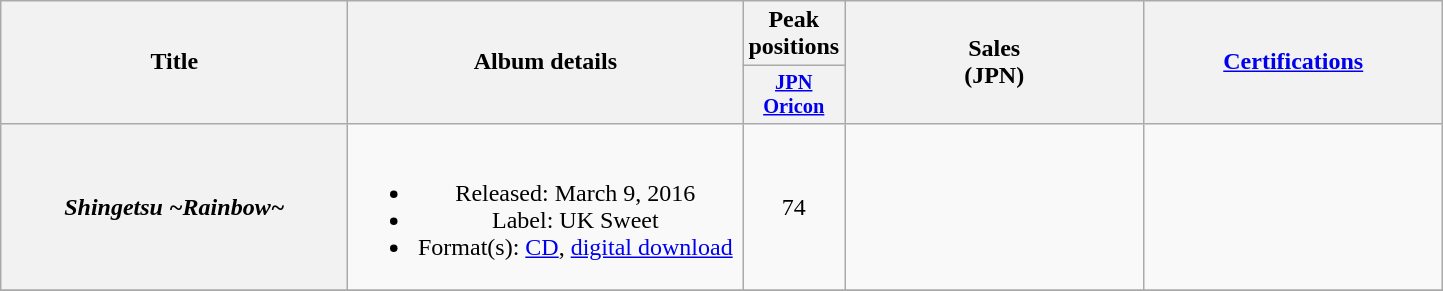<table class="wikitable plainrowheaders" style="text-align:center;">
<tr>
<th style="width:14em;" rowspan="2">Title</th>
<th style="width:16em;" rowspan="2">Album details</th>
<th colspan="1">Peak positions</th>
<th style="width:12em;" rowspan="2">Sales<br>(JPN)</th>
<th style="width:12em;" rowspan="2"><a href='#'>Certifications</a></th>
</tr>
<tr>
<th style="width:3em;font-size:85%"><a href='#'>JPN<br>Oricon</a><br></th>
</tr>
<tr>
<th scope="row"><em>Shingetsu ~Rainbow~<br></em></th>
<td><br><ul><li>Released: March 9, 2016</li><li>Label: UK Sweet</li><li>Format(s): <a href='#'>CD</a>, <a href='#'>digital download</a></li></ul></td>
<td>74</td>
<td></td>
<td align="left"></td>
</tr>
<tr>
</tr>
</table>
